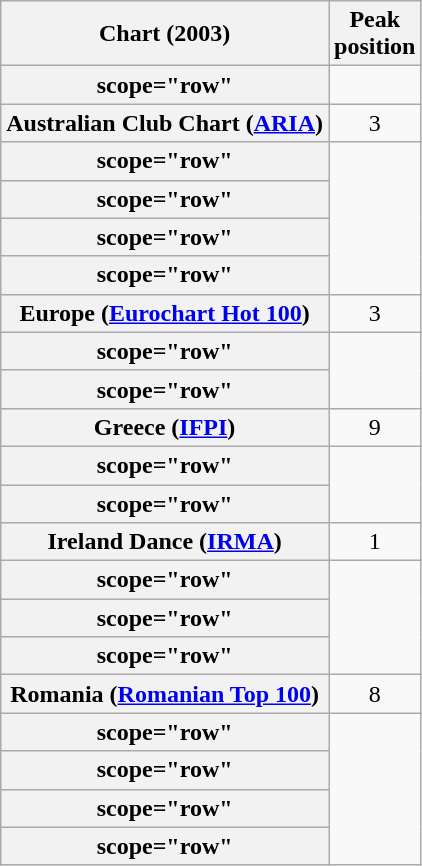<table class="wikitable sortable plainrowheaders" style="text-align:center">
<tr>
<th>Chart (2003)</th>
<th>Peak<br>position</th>
</tr>
<tr>
<th>scope="row"</th>
</tr>
<tr>
<th scope="row">Australian Club Chart (<a href='#'>ARIA</a>)</th>
<td>3</td>
</tr>
<tr>
<th>scope="row"</th>
</tr>
<tr>
<th>scope="row"</th>
</tr>
<tr>
<th>scope="row"</th>
</tr>
<tr>
<th>scope="row"</th>
</tr>
<tr>
<th scope="row">Europe (<a href='#'>Eurochart Hot 100</a>)</th>
<td>3</td>
</tr>
<tr>
<th>scope="row"</th>
</tr>
<tr>
<th>scope="row"</th>
</tr>
<tr>
<th scope="row">Greece (<a href='#'>IFPI</a>)</th>
<td>9</td>
</tr>
<tr>
<th>scope="row"</th>
</tr>
<tr>
<th>scope="row"</th>
</tr>
<tr>
<th scope="row">Ireland Dance (<a href='#'>IRMA</a>)</th>
<td>1</td>
</tr>
<tr>
<th>scope="row"</th>
</tr>
<tr>
<th>scope="row"</th>
</tr>
<tr>
<th>scope="row"</th>
</tr>
<tr>
<th scope="row">Romania (<a href='#'>Romanian Top 100</a>)</th>
<td>8</td>
</tr>
<tr>
<th>scope="row"</th>
</tr>
<tr>
<th>scope="row"</th>
</tr>
<tr>
<th>scope="row"</th>
</tr>
<tr>
<th>scope="row"</th>
</tr>
</table>
